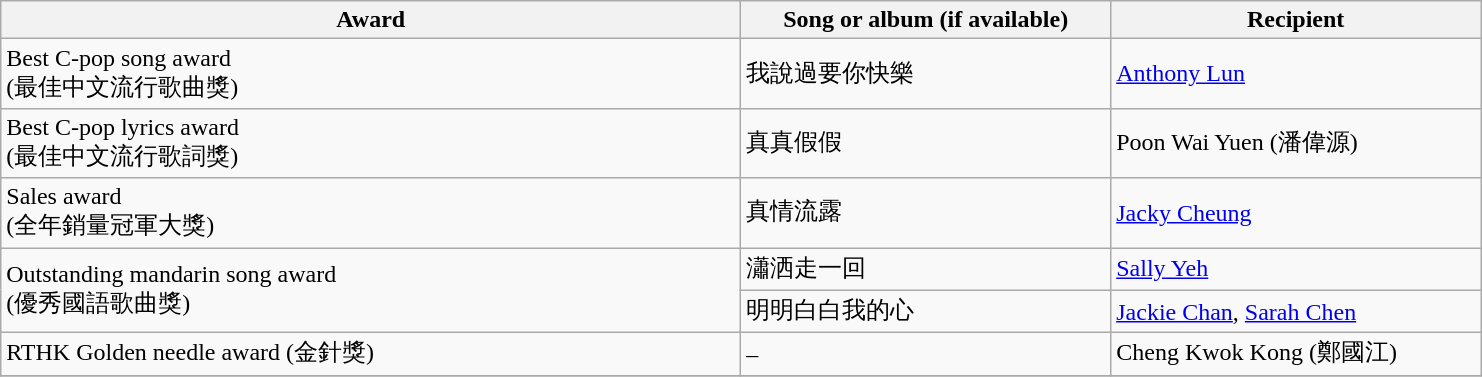<table class="wikitable">
<tr>
<th width=40%>Award</th>
<th width=20%>Song or album (if available)</th>
<th width=20%>Recipient</th>
</tr>
<tr>
<td>Best C-pop song award<br>(最佳中文流行歌曲獎)</td>
<td>我說過要你快樂</td>
<td><a href='#'>Anthony Lun</a></td>
</tr>
<tr>
<td>Best C-pop lyrics award<br>(最佳中文流行歌詞獎)</td>
<td>真真假假</td>
<td>Poon Wai Yuen (潘偉源)</td>
</tr>
<tr>
<td>Sales award<br>(全年銷量冠軍大獎)</td>
<td>真情流露</td>
<td><a href='#'>Jacky Cheung</a></td>
</tr>
<tr>
<td rowspan=2>Outstanding mandarin song award<br>(優秀國語歌曲獎)</td>
<td>瀟洒走一回</td>
<td><a href='#'>Sally Yeh</a></td>
</tr>
<tr>
<td>明明白白我的心</td>
<td><a href='#'>Jackie Chan</a>, <a href='#'>Sarah Chen</a></td>
</tr>
<tr>
<td>RTHK Golden needle award (金針獎)</td>
<td>–</td>
<td>Cheng Kwok Kong (鄭國江)</td>
</tr>
<tr>
</tr>
</table>
